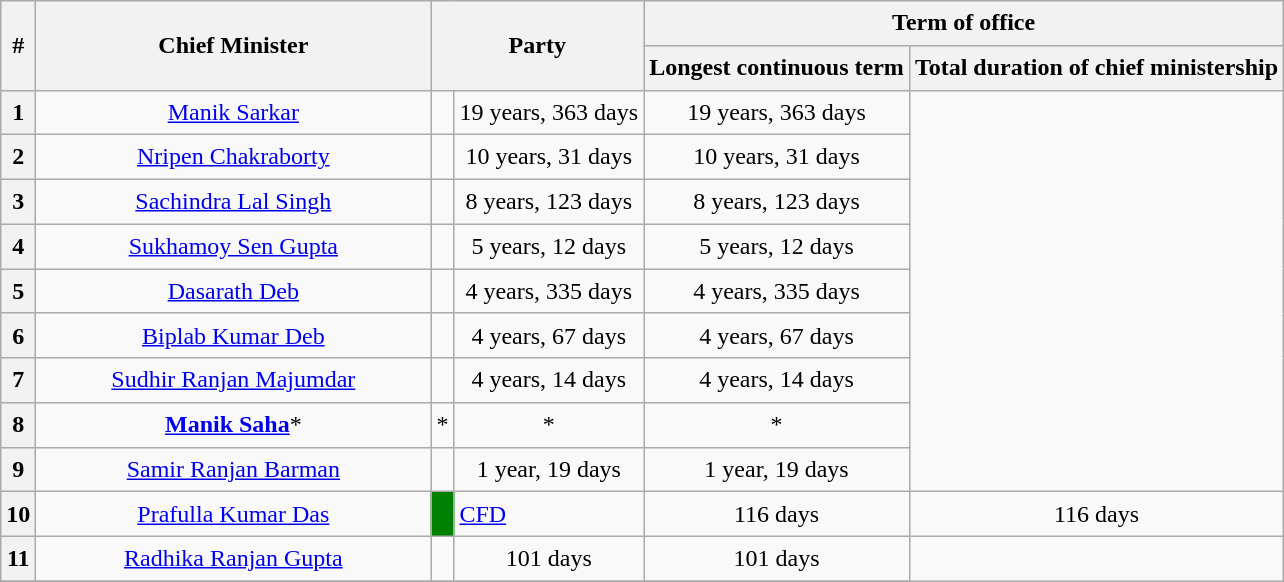<table class="wikitable sortable" style="line-height:1.4em; text-align:center">
<tr>
<th data-sort-type=number rowspan = "2">#</th>
<th rowspan="2" style="width:16em">Chief Minister</th>
<th rowspan="2" colspan=2 style="width:8em">Party</th>
<th colspan="2">Term of office</th>
</tr>
<tr>
<th>Longest continuous term</th>
<th>Total duration of chief ministership</th>
</tr>
<tr>
<th data-sort-value="1">1</th>
<td><a href='#'>Manik Sarkar</a></td>
<td></td>
<td>19 years, 363 days</td>
<td>19 years, 363 days</td>
</tr>
<tr>
<th data-sort-value="2">2</th>
<td><a href='#'>Nripen Chakraborty</a></td>
<td></td>
<td>10 years, 31 days</td>
<td>10 years, 31 days</td>
</tr>
<tr>
<th data-sort-value="3">3</th>
<td><a href='#'>Sachindra Lal Singh</a></td>
<td></td>
<td>8 years, 123 days</td>
<td>8 years, 123 days</td>
</tr>
<tr>
<th data-sort-value="4">4</th>
<td><a href='#'>Sukhamoy Sen Gupta</a></td>
<td></td>
<td>5 years, 12 days</td>
<td>5 years, 12 days</td>
</tr>
<tr>
<th data-sort-value="5">5</th>
<td><a href='#'>Dasarath Deb</a></td>
<td></td>
<td>4 years, 335 days</td>
<td>4 years, 335 days</td>
</tr>
<tr>
<th data-sort-value="6">6</th>
<td><a href='#'>Biplab Kumar Deb</a></td>
<td></td>
<td>4 years, 67 days</td>
<td>4 years, 67 days</td>
</tr>
<tr>
<th data-sort-value="7">7</th>
<td><a href='#'>Sudhir Ranjan Majumdar</a></td>
<td></td>
<td>4 years, 14 days</td>
<td>4 years, 14 days</td>
</tr>
<tr>
<th data-sort-value="8">8</th>
<td><strong><a href='#'>Manik Saha</a></strong>*</td>
<td>*</td>
<td><strong></strong>*</td>
<td><strong></strong>*</td>
</tr>
<tr>
<th data-sort-value="9">9</th>
<td><a href='#'>Samir Ranjan Barman</a></td>
<td></td>
<td>1 year, 19 days</td>
<td>1 year, 19 days</td>
</tr>
<tr>
<th data-sort-value="10">10</th>
<td><a href='#'>Prafulla Kumar Das</a></td>
<td style="background-color: green;"></td>
<td style="text-align:left;"><a href='#'>CFD</a></td>
<td>116 days</td>
<td>116 days</td>
</tr>
<tr>
<th data-sort-value="11">11</th>
<td><a href='#'>Radhika Ranjan Gupta</a></td>
<td></td>
<td>101 days</td>
<td>101 days</td>
</tr>
<tr>
</tr>
</table>
